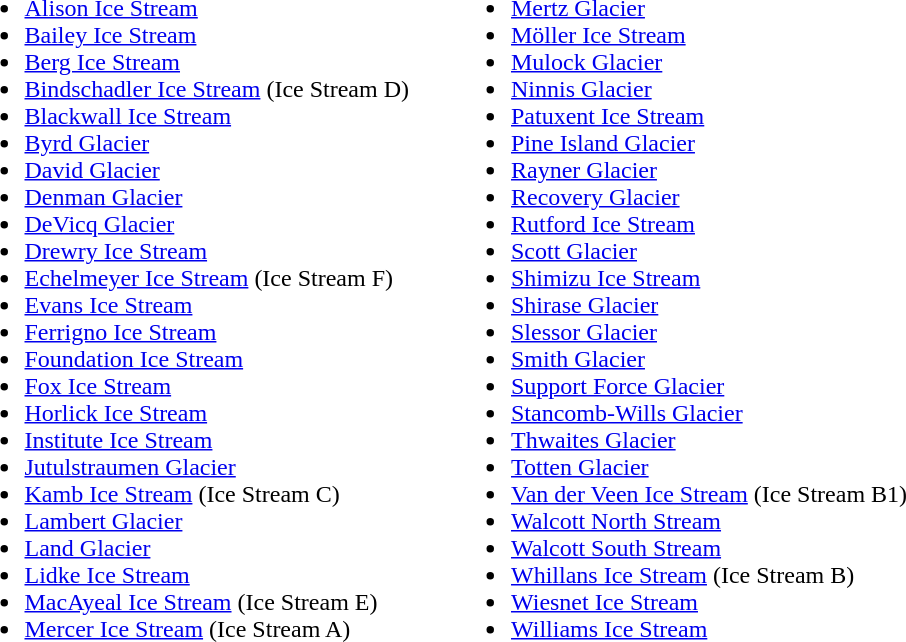<table>
<tr valign=top>
<td><br><ul><li><a href='#'>Alison Ice Stream</a></li><li><a href='#'>Bailey Ice Stream</a></li><li><a href='#'>Berg Ice Stream</a></li><li><a href='#'>Bindschadler Ice Stream</a> (Ice Stream D)</li><li><a href='#'>Blackwall Ice Stream</a></li><li><a href='#'>Byrd Glacier</a></li><li><a href='#'>David Glacier</a></li><li><a href='#'>Denman Glacier</a></li><li><a href='#'>DeVicq Glacier</a></li><li><a href='#'>Drewry Ice Stream</a></li><li><a href='#'>Echelmeyer Ice Stream</a> (Ice Stream F)</li><li><a href='#'>Evans Ice Stream</a></li><li><a href='#'>Ferrigno Ice Stream</a></li><li><a href='#'>Foundation Ice Stream</a></li><li><a href='#'>Fox Ice Stream</a></li><li><a href='#'>Horlick Ice Stream</a></li><li><a href='#'>Institute Ice Stream</a></li><li><a href='#'>Jutulstraumen Glacier</a></li><li><a href='#'>Kamb Ice Stream</a> (Ice Stream C)</li><li><a href='#'>Lambert Glacier</a></li><li><a href='#'>Land Glacier</a></li><li><a href='#'>Lidke Ice Stream</a></li><li><a href='#'>MacAyeal Ice Stream</a> (Ice Stream E)</li><li><a href='#'>Mercer Ice Stream</a> (Ice Stream A)</li></ul></td>
<td width=20></td>
<td><br><ul><li><a href='#'>Mertz Glacier</a></li><li><a href='#'>Möller Ice Stream</a></li><li><a href='#'>Mulock Glacier</a></li><li><a href='#'>Ninnis Glacier</a></li><li><a href='#'>Patuxent Ice Stream</a></li><li><a href='#'>Pine Island Glacier</a></li><li><a href='#'>Rayner Glacier</a></li><li><a href='#'>Recovery Glacier</a></li><li><a href='#'>Rutford Ice Stream</a></li><li><a href='#'>Scott Glacier</a></li><li><a href='#'>Shimizu Ice Stream</a></li><li><a href='#'>Shirase Glacier</a></li><li><a href='#'>Slessor Glacier</a></li><li><a href='#'>Smith Glacier</a></li><li><a href='#'>Support Force Glacier</a></li><li><a href='#'>Stancomb-Wills Glacier</a></li><li><a href='#'>Thwaites Glacier</a></li><li><a href='#'>Totten Glacier</a></li><li><a href='#'>Van der Veen Ice Stream</a> (Ice Stream B1)</li><li><a href='#'>Walcott North Stream</a></li><li><a href='#'>Walcott South Stream</a></li><li><a href='#'>Whillans Ice Stream</a> (Ice Stream B)</li><li><a href='#'>Wiesnet Ice Stream</a></li><li><a href='#'>Williams Ice Stream</a></li></ul></td>
</tr>
</table>
